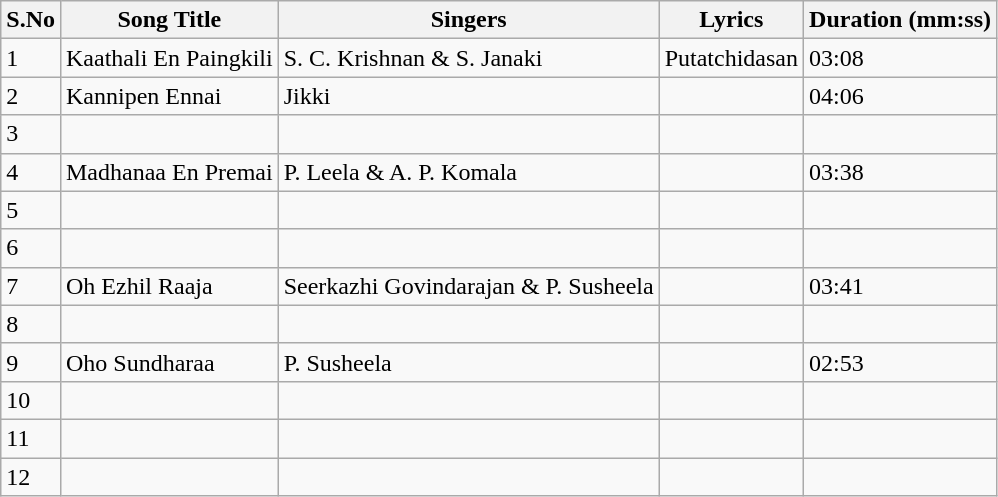<table class="wikitable">
<tr>
<th>S.No</th>
<th>Song Title</th>
<th>Singers</th>
<th>Lyrics</th>
<th>Duration (mm:ss)</th>
</tr>
<tr>
<td>1</td>
<td>Kaathali En Paingkili</td>
<td>S. C. Krishnan & S. Janaki</td>
<td>Putatchidasan</td>
<td>03:08</td>
</tr>
<tr>
<td>2</td>
<td>Kannipen Ennai</td>
<td>Jikki</td>
<td></td>
<td>04:06</td>
</tr>
<tr>
<td>3</td>
<td></td>
<td></td>
<td></td>
<td></td>
</tr>
<tr>
<td>4</td>
<td>Madhanaa En Premai</td>
<td>P. Leela & A. P. Komala</td>
<td></td>
<td>03:38</td>
</tr>
<tr>
<td>5</td>
<td></td>
<td></td>
<td></td>
<td></td>
</tr>
<tr>
<td>6</td>
<td></td>
<td></td>
<td></td>
<td></td>
</tr>
<tr>
<td>7</td>
<td>Oh Ezhil Raaja</td>
<td>Seerkazhi Govindarajan & P. Susheela</td>
<td></td>
<td>03:41</td>
</tr>
<tr>
<td>8</td>
<td></td>
<td></td>
<td></td>
<td></td>
</tr>
<tr>
<td>9</td>
<td>Oho Sundharaa</td>
<td>P. Susheela</td>
<td></td>
<td>02:53</td>
</tr>
<tr>
<td>10</td>
<td></td>
<td></td>
<td></td>
<td></td>
</tr>
<tr>
<td>11</td>
<td></td>
<td></td>
<td></td>
<td></td>
</tr>
<tr>
<td>12</td>
<td></td>
<td></td>
<td></td>
<td></td>
</tr>
</table>
